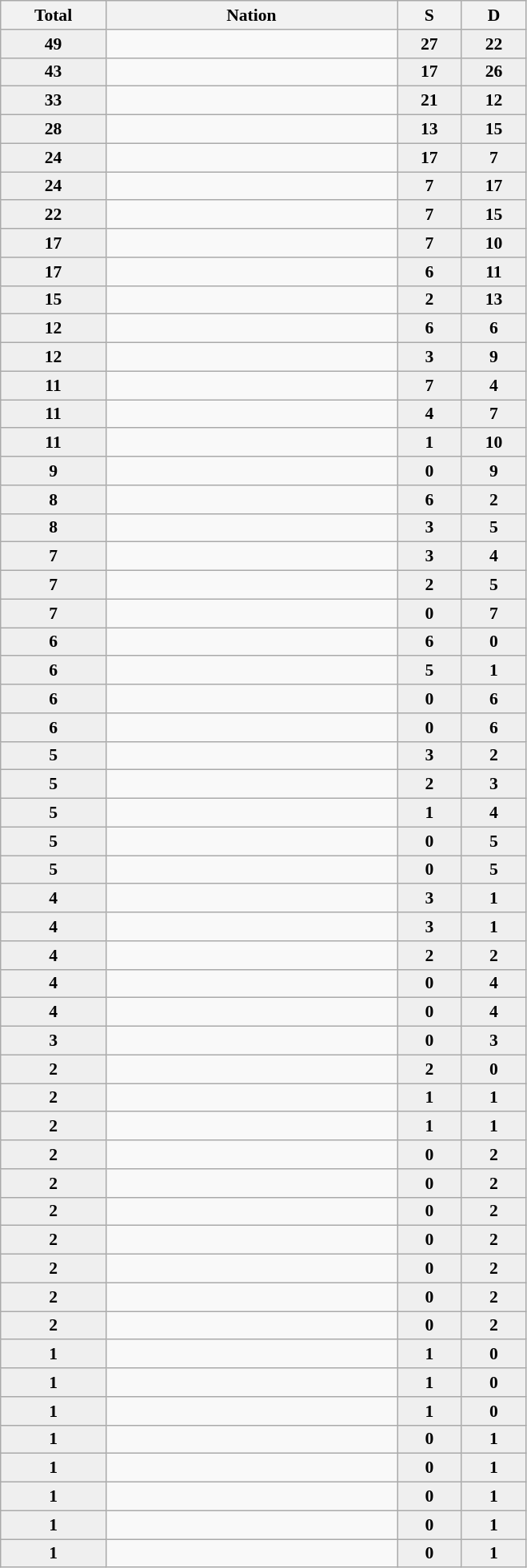<table class="sortable wikitable" style="font-size:90%;">
<tr>
<th width=81>Total</th>
<th width=236>Nation</th>
<th width=47>S</th>
<th width=47>D</th>
</tr>
<tr style="text-align:center;">
<td bgcolor=#efefef><strong>49</strong></td>
<td style="text-align:left;"></td>
<td bgcolor=#efefef><strong>27</strong></td>
<td bgcolor=#efefef><strong>22</strong></td>
</tr>
<tr style="text-align:center;">
<td bgcolor=#efefef><strong>43</strong></td>
<td style="text-align:left;"></td>
<td bgcolor=#efefef><strong>17</strong></td>
<td bgcolor=#efefef><strong>26</strong></td>
</tr>
<tr style="text-align:center;">
<td bgcolor=#efefef><strong>33</strong></td>
<td style="text-align:left;"></td>
<td bgcolor=#efefef><strong>21</strong></td>
<td bgcolor=#efefef><strong>12</strong></td>
</tr>
<tr style="text-align:center;">
<td bgcolor=#efefef><strong>28</strong></td>
<td style="text-align:left;"></td>
<td bgcolor=#efefef><strong>13</strong></td>
<td bgcolor=#efefef><strong>15</strong></td>
</tr>
<tr style="text-align:center;">
<td bgcolor=#efefef><strong>24</strong></td>
<td style="text-align:left;"></td>
<td bgcolor=#efefef><strong>17</strong></td>
<td bgcolor=#efefef><strong>7</strong></td>
</tr>
<tr style="text-align:center;">
<td bgcolor=#efefef><strong>24</strong></td>
<td style="text-align:left;"></td>
<td bgcolor=#efefef><strong>7</strong></td>
<td bgcolor=#efefef><strong>17</strong></td>
</tr>
<tr style="text-align:center;">
<td bgcolor=#efefef><strong>22</strong></td>
<td style="text-align:left;"></td>
<td bgcolor=#efefef><strong>7</strong></td>
<td bgcolor=#efefef><strong>15</strong></td>
</tr>
<tr style="text-align:center;">
<td bgcolor=#efefef><strong>17</strong></td>
<td style="text-align:left;"></td>
<td bgcolor=#efefef><strong>7</strong></td>
<td bgcolor=#efefef><strong>10</strong></td>
</tr>
<tr style="text-align:center;">
<td bgcolor=#efefef><strong>17</strong></td>
<td style="text-align:left;"></td>
<td bgcolor=#efefef><strong>6</strong></td>
<td bgcolor=#efefef><strong>11</strong></td>
</tr>
<tr style="text-align:center;">
<td bgcolor=#efefef><strong>15</strong></td>
<td style="text-align:left;"></td>
<td bgcolor=#efefef><strong>2</strong></td>
<td bgcolor=#efefef><strong>13</strong></td>
</tr>
<tr style="text-align:center;">
<td bgcolor=#efefef><strong>12</strong></td>
<td style="text-align:left;"></td>
<td bgcolor=#efefef><strong>6</strong></td>
<td bgcolor=#efefef><strong>6</strong></td>
</tr>
<tr style="text-align:center;">
<td bgcolor=#efefef><strong>12</strong></td>
<td style="text-align:left;"></td>
<td bgcolor=#efefef><strong>3</strong></td>
<td bgcolor=#efefef><strong>9</strong></td>
</tr>
<tr style="text-align:center;">
<td bgcolor=#efefef><strong>11</strong></td>
<td style="text-align:left;"></td>
<td bgcolor=#efefef><strong>7</strong></td>
<td bgcolor=#efefef><strong>4</strong></td>
</tr>
<tr style="text-align:center;">
<td bgcolor=#efefef><strong>11</strong></td>
<td style="text-align:left;"></td>
<td bgcolor=#efefef><strong>4</strong></td>
<td bgcolor=#efefef><strong>7</strong></td>
</tr>
<tr style="text-align:center;">
<td bgcolor=#efefef><strong>11</strong></td>
<td style="text-align:left;"></td>
<td bgcolor=#efefef><strong>1</strong></td>
<td bgcolor=#efefef><strong>10</strong></td>
</tr>
<tr style="text-align:center;">
<td bgcolor=#efefef><strong>9</strong></td>
<td style="text-align:left;"></td>
<td bgcolor=#efefef><strong>0</strong></td>
<td bgcolor=#efefef><strong>9</strong></td>
</tr>
<tr style="text-align:center;">
<td bgcolor=#efefef><strong>8</strong></td>
<td style="text-align:left;"></td>
<td bgcolor=#efefef><strong>6</strong></td>
<td bgcolor=#efefef><strong>2</strong></td>
</tr>
<tr style="text-align:center;">
<td bgcolor=#efefef><strong>8</strong></td>
<td style="text-align:left;"></td>
<td bgcolor=#efefef><strong>3</strong></td>
<td bgcolor=#efefef><strong>5</strong></td>
</tr>
<tr style="text-align:center;">
<td bgcolor=#efefef><strong>7</strong></td>
<td style="text-align:left;"></td>
<td bgcolor=#efefef><strong>3</strong></td>
<td bgcolor=#efefef><strong>4</strong></td>
</tr>
<tr style="text-align:center;">
<td bgcolor=#efefef><strong>7</strong></td>
<td style="text-align:left;"></td>
<td bgcolor=#efefef><strong>2</strong></td>
<td bgcolor=#efefef><strong>5</strong></td>
</tr>
<tr style="text-align:center;">
<td bgcolor=#efefef><strong>7</strong></td>
<td style="text-align:left;"></td>
<td bgcolor=#efefef><strong>0</strong></td>
<td bgcolor=#efefef><strong>7</strong></td>
</tr>
<tr style="text-align:center;">
<td bgcolor=#efefef><strong>6</strong></td>
<td style="text-align:left;"></td>
<td bgcolor=#efefef><strong>6</strong></td>
<td bgcolor=#efefef><strong>0</strong></td>
</tr>
<tr style="text-align:center;">
<td bgcolor=#efefef><strong>6</strong></td>
<td style="text-align:left;"></td>
<td bgcolor=#efefef><strong>5</strong></td>
<td bgcolor=#efefef><strong>1</strong></td>
</tr>
<tr style="text-align:center;">
<td bgcolor=#efefef><strong>6</strong></td>
<td style="text-align:left;"></td>
<td bgcolor=#efefef><strong>0</strong></td>
<td bgcolor=#efefef><strong>6</strong></td>
</tr>
<tr style="text-align:center;">
<td bgcolor=#efefef><strong>6</strong></td>
<td style="text-align:left;"></td>
<td bgcolor=#efefef><strong>0</strong></td>
<td bgcolor=#efefef><strong>6</strong></td>
</tr>
<tr style="text-align:center;">
<td bgcolor=#efefef><strong>5</strong></td>
<td style="text-align:left;"></td>
<td bgcolor=#efefef><strong>3</strong></td>
<td bgcolor=#efefef><strong>2</strong></td>
</tr>
<tr style="text-align:center;">
<td bgcolor=#efefef><strong>5</strong></td>
<td style="text-align:left;"></td>
<td bgcolor=#efefef><strong>2</strong></td>
<td bgcolor=#efefef><strong>3</strong></td>
</tr>
<tr style="text-align:center;">
<td bgcolor=#efefef><strong>5</strong></td>
<td style="text-align:left;"></td>
<td bgcolor=#efefef><strong>1</strong></td>
<td bgcolor=#efefef><strong>4</strong></td>
</tr>
<tr style="text-align:center;">
<td bgcolor=#efefef><strong>5</strong></td>
<td style="text-align:left;"></td>
<td bgcolor=#efefef><strong>0</strong></td>
<td bgcolor=#efefef><strong>5</strong></td>
</tr>
<tr style="text-align:center;">
<td bgcolor=#efefef><strong>5</strong></td>
<td style="text-align:left;"></td>
<td bgcolor=#efefef><strong>0</strong></td>
<td bgcolor=#efefef><strong>5</strong></td>
</tr>
<tr style="text-align:center;">
<td bgcolor=#efefef><strong>4</strong></td>
<td style="text-align:left;"></td>
<td bgcolor=#efefef><strong>3</strong></td>
<td bgcolor=#efefef><strong>1</strong></td>
</tr>
<tr style="text-align:center;">
<td bgcolor=#efefef><strong>4</strong></td>
<td style="text-align:left;"></td>
<td bgcolor=#efefef><strong>3</strong></td>
<td bgcolor=#efefef><strong>1</strong></td>
</tr>
<tr style="text-align:center;">
<td bgcolor=#efefef><strong>4</strong></td>
<td style="text-align:left;"></td>
<td bgcolor=#efefef><strong>2</strong></td>
<td bgcolor=#efefef><strong>2</strong></td>
</tr>
<tr style="text-align:center;">
<td bgcolor=#efefef><strong>4</strong></td>
<td style="text-align:left;"></td>
<td bgcolor=#efefef><strong>0</strong></td>
<td bgcolor=#efefef><strong>4</strong></td>
</tr>
<tr style="text-align:center;">
<td bgcolor=#efefef><strong>4</strong></td>
<td style="text-align:left;"></td>
<td bgcolor=#efefef><strong>0</strong></td>
<td bgcolor=#efefef><strong>4</strong></td>
</tr>
<tr style="text-align:center;">
<td bgcolor=#efefef><strong>3</strong></td>
<td style="text-align:left;"></td>
<td bgcolor=#efefef><strong>0</strong></td>
<td bgcolor=#efefef><strong>3</strong></td>
</tr>
<tr style="text-align:center;">
<td bgcolor=#efefef><strong>2</strong></td>
<td style="text-align:left;"></td>
<td bgcolor=#efefef><strong>2</strong></td>
<td bgcolor=#efefef><strong>0</strong></td>
</tr>
<tr style="text-align:center;">
<td bgcolor=#efefef><strong>2</strong></td>
<td style="text-align:left;"></td>
<td bgcolor=#efefef><strong>1</strong></td>
<td bgcolor=#efefef><strong>1</strong></td>
</tr>
<tr style="text-align:center;">
<td bgcolor=#efefef><strong>2</strong></td>
<td style="text-align:left;"></td>
<td bgcolor=#efefef><strong>1</strong></td>
<td bgcolor=#efefef><strong>1</strong></td>
</tr>
<tr style="text-align:center;">
<td bgcolor=#efefef><strong>2</strong></td>
<td style="text-align:left;"></td>
<td bgcolor=#efefef><strong>0</strong></td>
<td bgcolor=#efefef><strong>2</strong></td>
</tr>
<tr style="text-align:center;">
<td bgcolor=#efefef><strong>2</strong></td>
<td style="text-align:left;"></td>
<td bgcolor=#efefef><strong>0</strong></td>
<td bgcolor=#efefef><strong>2</strong></td>
</tr>
<tr style="text-align:center;">
<td bgcolor=#efefef><strong>2</strong></td>
<td style="text-align:left;"></td>
<td bgcolor=#efefef><strong>0</strong></td>
<td bgcolor=#efefef><strong>2</strong></td>
</tr>
<tr style="text-align:center;">
<td bgcolor=#efefef><strong>2</strong></td>
<td style="text-align:left;"></td>
<td bgcolor=#efefef><strong>0</strong></td>
<td bgcolor=#efefef><strong>2</strong></td>
</tr>
<tr style="text-align:center;">
<td bgcolor=#efefef><strong>2</strong></td>
<td style="text-align:left;"></td>
<td bgcolor=#efefef><strong>0</strong></td>
<td bgcolor=#efefef><strong>2</strong></td>
</tr>
<tr style="text-align:center;">
<td bgcolor=#efefef><strong>2</strong></td>
<td style="text-align:left;"></td>
<td bgcolor=#efefef><strong>0</strong></td>
<td bgcolor=#efefef><strong>2</strong></td>
</tr>
<tr style="text-align:center;">
<td bgcolor=#efefef><strong>2</strong></td>
<td style="text-align:left;"></td>
<td bgcolor=#efefef><strong>0</strong></td>
<td bgcolor=#efefef><strong>2</strong></td>
</tr>
<tr style="text-align:center;">
<td bgcolor=#efefef><strong>1</strong></td>
<td style="text-align:left;"></td>
<td bgcolor=#efefef><strong>1</strong></td>
<td bgcolor=#efefef><strong>0</strong></td>
</tr>
<tr style="text-align:center;">
<td bgcolor=#efefef><strong>1</strong></td>
<td style="text-align:left;"></td>
<td bgcolor=#efefef><strong>1</strong></td>
<td bgcolor=#efefef><strong>0</strong></td>
</tr>
<tr style="text-align:center;">
<td bgcolor=#efefef><strong>1</strong></td>
<td style="text-align:left;"></td>
<td bgcolor=#efefef><strong>1</strong></td>
<td bgcolor=#efefef><strong>0</strong></td>
</tr>
<tr style="text-align:center;">
<td bgcolor=#efefef><strong>1</strong></td>
<td style="text-align:left;"></td>
<td bgcolor=#efefef><strong>0</strong></td>
<td bgcolor=#efefef><strong>1</strong></td>
</tr>
<tr style="text-align:center;">
<td bgcolor=#efefef><strong>1</strong></td>
<td style="text-align:left;"></td>
<td bgcolor=#efefef><strong>0</strong></td>
<td bgcolor=#efefef><strong>1</strong></td>
</tr>
<tr style="text-align:center;">
<td bgcolor=#efefef><strong>1</strong></td>
<td style="text-align:left;"></td>
<td bgcolor=#efefef><strong>0</strong></td>
<td bgcolor=#efefef><strong>1</strong></td>
</tr>
<tr style="text-align:center;">
<td bgcolor=#efefef><strong>1</strong></td>
<td style="text-align:left;"></td>
<td bgcolor=#efefef><strong>0</strong></td>
<td bgcolor=#efefef><strong>1</strong></td>
</tr>
<tr style="text-align:center;">
<td bgcolor=#efefef><strong>1</strong></td>
<td style="text-align:left;"></td>
<td bgcolor=#efefef><strong>0</strong></td>
<td bgcolor=#efefef><strong>1</strong></td>
</tr>
</table>
